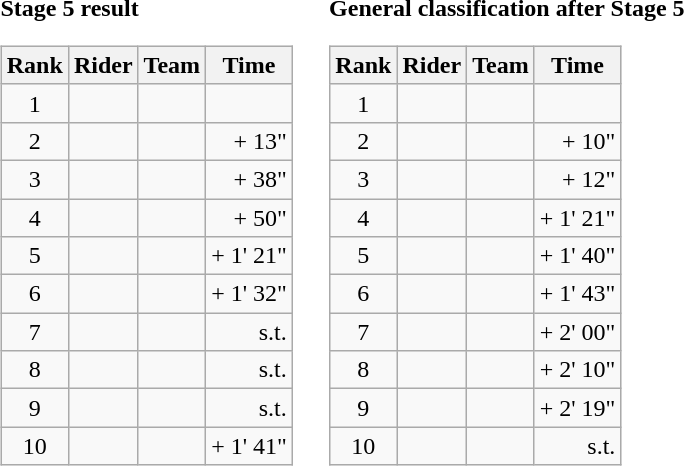<table>
<tr>
<td><strong>Stage 5 result</strong><br><table class="wikitable">
<tr>
<th scope="col">Rank</th>
<th scope="col">Rider</th>
<th scope="col">Team</th>
<th scope="col">Time</th>
</tr>
<tr>
<td style="text-align:center;">1</td>
<td></td>
<td></td>
<td style="text-align:right;"></td>
</tr>
<tr>
<td style="text-align:center;">2</td>
<td></td>
<td></td>
<td style="text-align:right;">+ 13"</td>
</tr>
<tr>
<td style="text-align:center;">3</td>
<td></td>
<td></td>
<td style="text-align:right;">+ 38"</td>
</tr>
<tr>
<td style="text-align:center;">4</td>
<td></td>
<td></td>
<td style="text-align:right;">+ 50"</td>
</tr>
<tr>
<td style="text-align:center;">5</td>
<td></td>
<td></td>
<td style="text-align:right;">+ 1' 21"</td>
</tr>
<tr>
<td style="text-align:center;">6</td>
<td></td>
<td></td>
<td style="text-align:right;">+ 1' 32"</td>
</tr>
<tr>
<td style="text-align:center;">7</td>
<td></td>
<td></td>
<td style="text-align:right;">s.t.</td>
</tr>
<tr>
<td style="text-align:center;">8</td>
<td></td>
<td></td>
<td style="text-align:right;">s.t.</td>
</tr>
<tr>
<td style="text-align:center;">9</td>
<td></td>
<td></td>
<td style="text-align:right;">s.t.</td>
</tr>
<tr>
<td style="text-align:center;">10</td>
<td></td>
<td></td>
<td style="text-align:right;">+ 1' 41"</td>
</tr>
</table>
</td>
<td></td>
<td><strong>General classification after Stage 5</strong><br><table class="wikitable">
<tr>
<th scope="col">Rank</th>
<th scope="col">Rider</th>
<th scope="col">Team</th>
<th scope="col">Time</th>
</tr>
<tr>
<td style="text-align:center;">1</td>
<td>   </td>
<td></td>
<td style="text-align:right;"></td>
</tr>
<tr>
<td style="text-align:center;">2</td>
<td></td>
<td></td>
<td style="text-align:right;">+ 10"</td>
</tr>
<tr>
<td style="text-align:center;">3</td>
<td></td>
<td></td>
<td style="text-align:right;">+ 12"</td>
</tr>
<tr>
<td style="text-align:center;">4</td>
<td></td>
<td></td>
<td style="text-align:right;">+ 1' 21"</td>
</tr>
<tr>
<td style="text-align:center;">5</td>
<td></td>
<td></td>
<td style="text-align:right;">+ 1' 40"</td>
</tr>
<tr>
<td style="text-align:center;">6</td>
<td> </td>
<td></td>
<td style="text-align:right;">+ 1' 43"</td>
</tr>
<tr>
<td style="text-align:center;">7</td>
<td></td>
<td></td>
<td style="text-align:right;">+ 2' 00"</td>
</tr>
<tr>
<td style="text-align:center;">8</td>
<td></td>
<td></td>
<td style="text-align:right;">+ 2' 10"</td>
</tr>
<tr>
<td style="text-align:center;">9</td>
<td></td>
<td></td>
<td style="text-align:right;">+ 2' 19"</td>
</tr>
<tr>
<td style="text-align:center;">10</td>
<td></td>
<td></td>
<td style="text-align:right;">s.t.</td>
</tr>
</table>
</td>
</tr>
</table>
